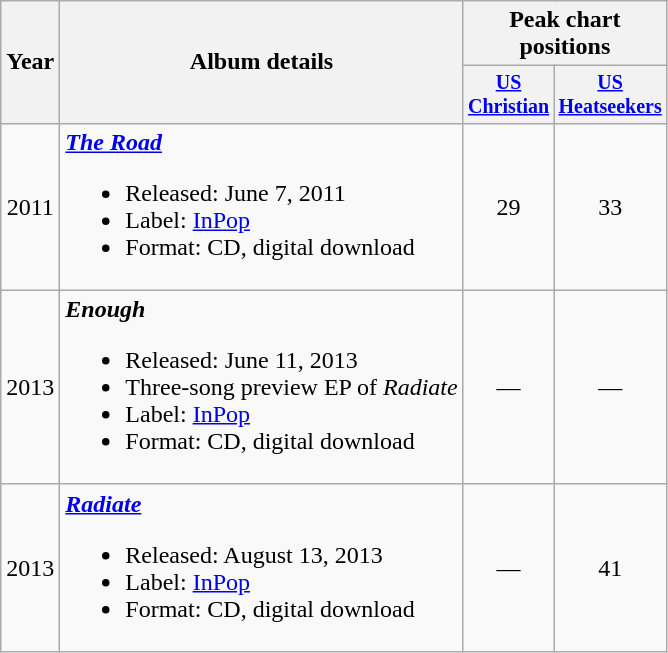<table class="wikitable" style="text-align:center;">
<tr>
<th rowspan="2">Year</th>
<th rowspan="2">Album details</th>
<th colspan="2">Peak chart positions</th>
</tr>
<tr style="font-size:smaller;">
<th width="40"><a href='#'>US<br>Christian</a></th>
<th width="40"><a href='#'>US<br>Heatseekers</a></th>
</tr>
<tr>
<td>2011</td>
<td align="left"><strong><em><a href='#'>The Road</a></em></strong><br><ul><li>Released: June 7, 2011</li><li>Label: <a href='#'>InPop</a></li><li>Format: CD, digital download</li></ul></td>
<td>29</td>
<td>33</td>
</tr>
<tr>
<td>2013</td>
<td align="left"><strong><em>Enough</em></strong><br><ul><li>Released: June 11, 2013</li><li>Three-song preview EP of <em>Radiate</em></li><li>Label: <a href='#'>InPop</a></li><li>Format: CD, digital download</li></ul></td>
<td>—</td>
<td>—</td>
</tr>
<tr>
<td>2013</td>
<td align="left"><strong><em><a href='#'>Radiate</a></em></strong><br><ul><li>Released: August 13, 2013</li><li>Label: <a href='#'>InPop</a></li><li>Format: CD, digital download</li></ul></td>
<td>—</td>
<td>41</td>
</tr>
</table>
